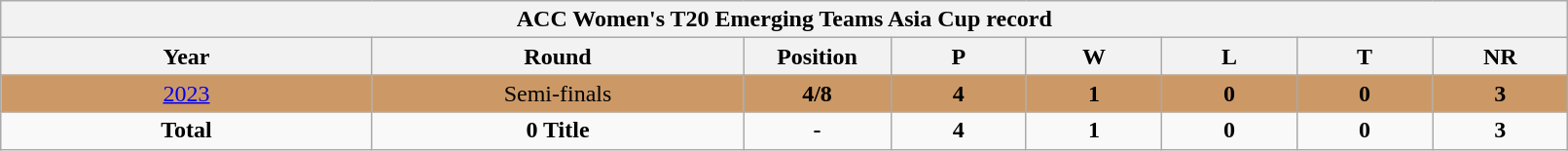<table class="wikitable" style="text-align: center; width:85%">
<tr>
<th colspan=10>ACC Women's T20 Emerging Teams Asia Cup record</th>
</tr>
<tr>
<th width=150>Year</th>
<th width=150>Round</th>
<th width=50>Position</th>
<th width=50>P</th>
<th width=50>W</th>
<th width=50>L</th>
<th width=50>T</th>
<th width=50>NR</th>
</tr>
<tr bgcolor="#cc9966">
<td> <a href='#'>2023</a></td>
<td>Semi-finals</td>
<td><strong>4/8</strong></td>
<td><strong>4</strong></td>
<td><strong>1</strong></td>
<td><strong>0</strong></td>
<td><strong>0</strong></td>
<td><strong>3</strong></td>
</tr>
<tr>
<td><strong>Total</strong></td>
<td><strong>0 Title</strong></td>
<td><strong>-</strong></td>
<td><strong>4</strong></td>
<td><strong>1</strong></td>
<td><strong>0</strong></td>
<td><strong>0</strong></td>
<td><strong>3</strong></td>
</tr>
</table>
